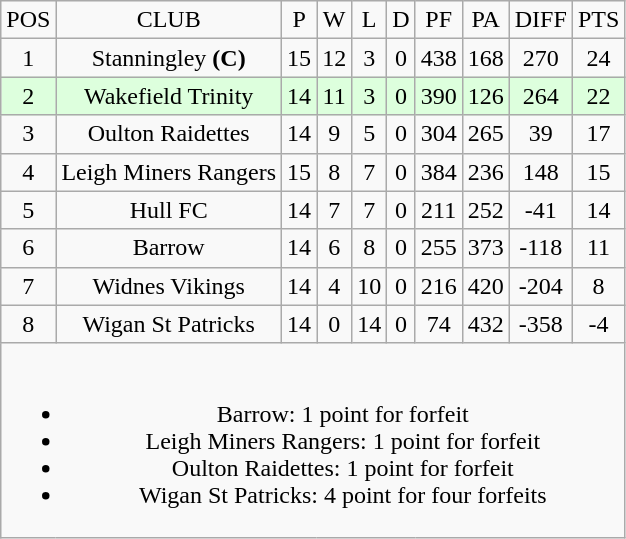<table class="wikitable" style="text-align: center;">
<tr>
<td>POS</td>
<td>CLUB</td>
<td>P</td>
<td>W</td>
<td>L</td>
<td>D</td>
<td>PF</td>
<td>PA</td>
<td>DIFF</td>
<td>PTS</td>
</tr>
<tr>
<td>1</td>
<td>Stanningley <strong>(C)</strong></td>
<td>15</td>
<td>12</td>
<td>3</td>
<td>0</td>
<td>438</td>
<td>168</td>
<td>270</td>
<td>24</td>
</tr>
<tr style="background:#ddffdd;">
<td>2</td>
<td>Wakefield Trinity</td>
<td>14</td>
<td>11</td>
<td>3</td>
<td>0</td>
<td>390</td>
<td>126</td>
<td>264</td>
<td>22</td>
</tr>
<tr>
<td>3</td>
<td>Oulton Raidettes</td>
<td>14</td>
<td>9</td>
<td>5</td>
<td>0</td>
<td>304</td>
<td>265</td>
<td>39</td>
<td>17</td>
</tr>
<tr>
<td>4</td>
<td>Leigh Miners Rangers</td>
<td>15</td>
<td>8</td>
<td>7</td>
<td>0</td>
<td>384</td>
<td>236</td>
<td>148</td>
<td>15</td>
</tr>
<tr>
<td>5</td>
<td>Hull FC</td>
<td>14</td>
<td>7</td>
<td>7</td>
<td>0</td>
<td>211</td>
<td>252</td>
<td>-41</td>
<td>14</td>
</tr>
<tr>
<td>6</td>
<td>Barrow</td>
<td>14</td>
<td>6</td>
<td>8</td>
<td>0</td>
<td>255</td>
<td>373</td>
<td>-118</td>
<td>11</td>
</tr>
<tr>
<td>7</td>
<td>Widnes Vikings</td>
<td>14</td>
<td>4</td>
<td>10</td>
<td>0</td>
<td>216</td>
<td>420</td>
<td>-204</td>
<td>8</td>
</tr>
<tr>
<td>8</td>
<td>Wigan St Patricks</td>
<td>14</td>
<td>0</td>
<td>14</td>
<td>0</td>
<td>74</td>
<td>432</td>
<td>-358</td>
<td>-4</td>
</tr>
<tr>
<td colspan="10"><br><ul><li>Barrow: 1 point for forfeit</li><li>Leigh Miners Rangers: 1 point for forfeit</li><li>Oulton Raidettes: 1 point for forfeit</li><li>Wigan St Patricks: 4 point for four forfeits</li></ul></td>
</tr>
</table>
